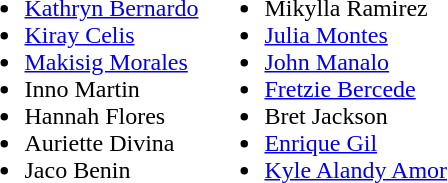<table>
<tr>
<td><br><ul><li><a href='#'>Kathryn Bernardo</a></li><li><a href='#'>Kiray Celis</a></li><li><a href='#'>Makisig Morales</a></li><li>Inno Martin</li><li>Hannah Flores</li><li>Auriette Divina</li><li>Jaco Benin</li></ul></td>
<td><br><ul><li>Mikylla Ramirez</li><li><a href='#'>Julia Montes</a></li><li><a href='#'>John Manalo</a></li><li><a href='#'>Fretzie Bercede</a></li><li>Bret Jackson</li><li><a href='#'>Enrique Gil</a></li><li><a href='#'>Kyle Alandy Amor</a></li></ul></td>
</tr>
</table>
